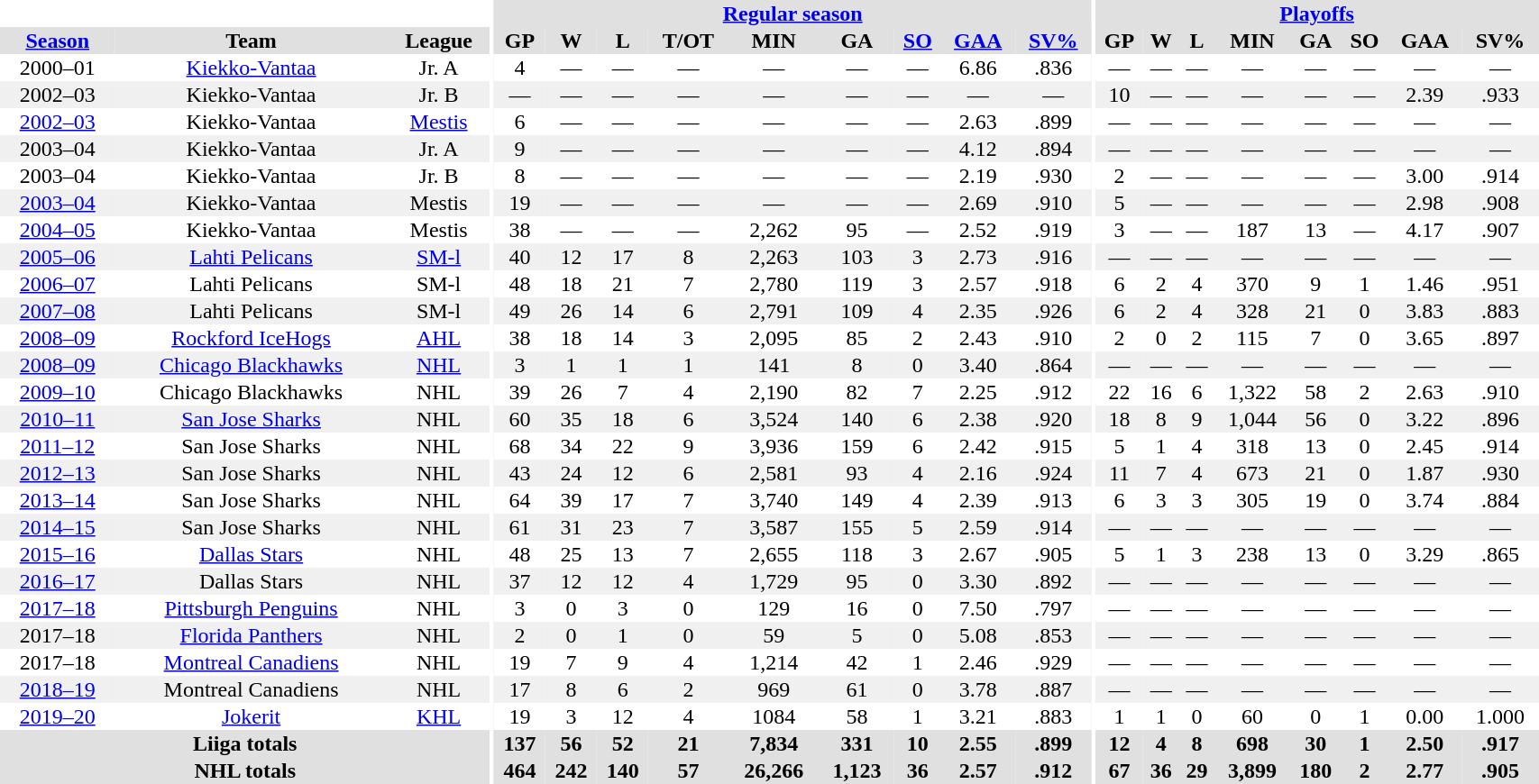<table border="0" cellpadding="1" cellspacing="0" style="text-align:center; width:90%">
<tr ALIGN="center" bgcolor="#e0e0e0">
<th align="center" colspan="3" bgcolor="#ffffff"></th>
<th align="center" rowspan="99" bgcolor="#ffffff"></th>
<th align="center" colspan="9" bgcolor="#e0e0e0"><a href='#'>Regular season</a></th>
<th align="center" rowspan="99" bgcolor="#ffffff"></th>
<th align="center" colspan="8" bgcolor="#e0e0e0"><a href='#'>Playoffs</a></th>
</tr>
<tr ALIGN="center" bgcolor="#e0e0e0">
<th><a href='#'>Season</a></th>
<th>Team</th>
<th>League</th>
<th>GP</th>
<th>W</th>
<th>L</th>
<th>T/OT</th>
<th>MIN</th>
<th>GA</th>
<th><a href='#'>SO</a></th>
<th><a href='#'>GAA</a></th>
<th><a href='#'>SV%</a></th>
<th>GP</th>
<th>W</th>
<th>L</th>
<th>MIN</th>
<th>GA</th>
<th>SO</th>
<th>GAA</th>
<th>SV%</th>
</tr>
<tr>
<td>2000–01</td>
<td><a href='#'>Kiekko-Vantaa</a></td>
<td>Jr. A</td>
<td>4</td>
<td>—</td>
<td>—</td>
<td>—</td>
<td>—</td>
<td>—</td>
<td>—</td>
<td>6.86</td>
<td>.836</td>
<td>—</td>
<td>—</td>
<td>—</td>
<td>—</td>
<td>—</td>
<td>—</td>
<td>—</td>
<td>—</td>
</tr>
<tr bgcolor="#f0f0f0">
<td>2002–03</td>
<td>Kiekko-Vantaa</td>
<td>Jr. B</td>
<td>—</td>
<td>—</td>
<td>—</td>
<td>—</td>
<td>—</td>
<td>—</td>
<td>—</td>
<td>—</td>
<td>—</td>
<td>10</td>
<td>—</td>
<td>—</td>
<td>—</td>
<td>—</td>
<td>—</td>
<td>2.39</td>
<td>.933</td>
</tr>
<tr>
<td><a href='#'>2002–03</a></td>
<td>Kiekko-Vantaa</td>
<td><a href='#'>Mestis</a></td>
<td>6</td>
<td>—</td>
<td>—</td>
<td>—</td>
<td>—</td>
<td>—</td>
<td>—</td>
<td>2.63</td>
<td>.899</td>
<td>—</td>
<td>—</td>
<td>—</td>
<td>—</td>
<td>—</td>
<td>—</td>
<td>—</td>
<td>—</td>
</tr>
<tr bgcolor="#f0f0f0">
<td>2003–04</td>
<td>Kiekko-Vantaa</td>
<td>Jr. A</td>
<td>9</td>
<td>—</td>
<td>—</td>
<td>—</td>
<td>—</td>
<td>—</td>
<td>—</td>
<td>4.12</td>
<td>.894</td>
<td>—</td>
<td>—</td>
<td>—</td>
<td>—</td>
<td>—</td>
<td>—</td>
<td>—</td>
<td>—</td>
</tr>
<tr>
<td>2003–04</td>
<td>Kiekko-Vantaa</td>
<td>Jr. B</td>
<td>8</td>
<td>—</td>
<td>—</td>
<td>—</td>
<td>—</td>
<td>—</td>
<td>—</td>
<td>2.19</td>
<td>.930</td>
<td>2</td>
<td>—</td>
<td>—</td>
<td>—</td>
<td>—</td>
<td>—</td>
<td>3.00</td>
<td>.914</td>
</tr>
<tr bgcolor="#f0f0f0">
<td><a href='#'>2003–04</a></td>
<td>Kiekko-Vantaa</td>
<td>Mestis</td>
<td>19</td>
<td>—</td>
<td>—</td>
<td>—</td>
<td>—</td>
<td>—</td>
<td>—</td>
<td>2.69</td>
<td>.910</td>
<td>5</td>
<td>—</td>
<td>—</td>
<td>—</td>
<td>—</td>
<td>—</td>
<td>2.98</td>
<td>.908</td>
</tr>
<tr>
<td><a href='#'>2004–05</a></td>
<td>Kiekko-Vantaa</td>
<td>Mestis</td>
<td>38</td>
<td>—</td>
<td>—</td>
<td>—</td>
<td>2,262</td>
<td>95</td>
<td>—</td>
<td>2.52</td>
<td>.919</td>
<td>3</td>
<td>—</td>
<td>—</td>
<td>187</td>
<td>13</td>
<td>—</td>
<td>4.17</td>
<td>.907</td>
</tr>
<tr bgcolor="#f0f0f0">
<td><a href='#'>2005–06</a></td>
<td><a href='#'>Lahti Pelicans</a></td>
<td><a href='#'>SM-l</a></td>
<td>40</td>
<td>12</td>
<td>17</td>
<td>8</td>
<td>2,263</td>
<td>103</td>
<td>3</td>
<td>2.73</td>
<td>.916</td>
<td>—</td>
<td>—</td>
<td>—</td>
<td>—</td>
<td>—</td>
<td>—</td>
<td>—</td>
<td>—</td>
</tr>
<tr>
<td><a href='#'>2006–07</a></td>
<td>Lahti Pelicans</td>
<td>SM-l</td>
<td>48</td>
<td>18</td>
<td>21</td>
<td>7</td>
<td>2,780</td>
<td>119</td>
<td>3</td>
<td>2.57</td>
<td>.918</td>
<td>6</td>
<td>2</td>
<td>4</td>
<td>370</td>
<td>9</td>
<td>1</td>
<td>1.46</td>
<td>.951</td>
</tr>
<tr bgcolor="#f0f0f0">
<td><a href='#'>2007–08</a></td>
<td>Lahti Pelicans</td>
<td>SM-l</td>
<td>49</td>
<td>26</td>
<td>14</td>
<td>6</td>
<td>2,791</td>
<td>109</td>
<td>4</td>
<td>2.35</td>
<td>.926</td>
<td>6</td>
<td>2</td>
<td>4</td>
<td>328</td>
<td>21</td>
<td>0</td>
<td>3.83</td>
<td>.883</td>
</tr>
<tr>
<td><a href='#'>2008–09</a></td>
<td><a href='#'>Rockford IceHogs</a></td>
<td><a href='#'>AHL</a></td>
<td>38</td>
<td>18</td>
<td>14</td>
<td>3</td>
<td>2,095</td>
<td>85</td>
<td>2</td>
<td>2.43</td>
<td>.910</td>
<td>2</td>
<td>0</td>
<td>2</td>
<td>115</td>
<td>7</td>
<td>0</td>
<td>3.65</td>
<td>.897</td>
</tr>
<tr bgcolor="#f0f0f0">
<td><a href='#'>2008–09</a></td>
<td><a href='#'>Chicago Blackhawks</a></td>
<td><a href='#'>NHL</a></td>
<td>3</td>
<td>1</td>
<td>1</td>
<td>1</td>
<td>141</td>
<td>8</td>
<td>0</td>
<td>3.40</td>
<td>.864</td>
<td>—</td>
<td>—</td>
<td>—</td>
<td>—</td>
<td>—</td>
<td>—</td>
<td>—</td>
<td>—</td>
</tr>
<tr>
<td><a href='#'>2009–10</a></td>
<td>Chicago Blackhawks</td>
<td>NHL</td>
<td>39</td>
<td>26</td>
<td>7</td>
<td>4</td>
<td>2,190</td>
<td>82</td>
<td>7</td>
<td>2.25</td>
<td>.912</td>
<td>22</td>
<td>16</td>
<td>6</td>
<td>1,322</td>
<td>58</td>
<td>2</td>
<td>2.63</td>
<td>.910</td>
</tr>
<tr bgcolor="#f0f0f0">
<td><a href='#'>2010–11</a></td>
<td><a href='#'>San Jose Sharks</a></td>
<td>NHL</td>
<td>60</td>
<td>35</td>
<td>18</td>
<td>6</td>
<td>3,524</td>
<td>140</td>
<td>6</td>
<td>2.38</td>
<td>.920</td>
<td>18</td>
<td>8</td>
<td>9</td>
<td>1,044</td>
<td>56</td>
<td>0</td>
<td>3.22</td>
<td>.896</td>
</tr>
<tr>
<td><a href='#'>2011–12</a></td>
<td>San Jose Sharks</td>
<td>NHL</td>
<td>68</td>
<td>34</td>
<td>22</td>
<td>9</td>
<td>3,936</td>
<td>159</td>
<td>6</td>
<td>2.42</td>
<td>.915</td>
<td>5</td>
<td>1</td>
<td>4</td>
<td>318</td>
<td>13</td>
<td>0</td>
<td>2.45</td>
<td>.914</td>
</tr>
<tr bgcolor="#f0f0f0">
<td><a href='#'>2012–13</a></td>
<td>San Jose Sharks</td>
<td>NHL</td>
<td>43</td>
<td>24</td>
<td>12</td>
<td>6</td>
<td>2,581</td>
<td>93</td>
<td>4</td>
<td>2.16</td>
<td>.924</td>
<td>11</td>
<td>7</td>
<td>4</td>
<td>673</td>
<td>21</td>
<td>0</td>
<td>1.87</td>
<td>.930</td>
</tr>
<tr>
<td><a href='#'>2013–14</a></td>
<td>San Jose Sharks</td>
<td>NHL</td>
<td>64</td>
<td>39</td>
<td>17</td>
<td>7</td>
<td>3,740</td>
<td>149</td>
<td>4</td>
<td>2.39</td>
<td>.913</td>
<td>6</td>
<td>3</td>
<td>3</td>
<td>305</td>
<td>19</td>
<td>0</td>
<td>3.74</td>
<td>.884</td>
</tr>
<tr bgcolor="#f0f0f0">
<td><a href='#'>2014–15</a></td>
<td>San Jose Sharks</td>
<td>NHL</td>
<td>61</td>
<td>31</td>
<td>23</td>
<td>7</td>
<td>3,587</td>
<td>155</td>
<td>5</td>
<td>2.59</td>
<td>.914</td>
<td>—</td>
<td>—</td>
<td>—</td>
<td>—</td>
<td>—</td>
<td>—</td>
<td>—</td>
<td>—</td>
</tr>
<tr>
<td><a href='#'>2015–16</a></td>
<td><a href='#'>Dallas Stars</a></td>
<td>NHL</td>
<td>48</td>
<td>25</td>
<td>13</td>
<td>7</td>
<td>2,655</td>
<td>118</td>
<td>3</td>
<td>2.67</td>
<td>.905</td>
<td>5</td>
<td>1</td>
<td>3</td>
<td>238</td>
<td>13</td>
<td>0</td>
<td>3.29</td>
<td>.865</td>
</tr>
<tr bgcolor="#f0f0f0">
<td><a href='#'>2016–17</a></td>
<td>Dallas Stars</td>
<td>NHL</td>
<td>37</td>
<td>12</td>
<td>12</td>
<td>4</td>
<td>1,729</td>
<td>95</td>
<td>0</td>
<td>3.30</td>
<td>.892</td>
<td>—</td>
<td>—</td>
<td>—</td>
<td>—</td>
<td>—</td>
<td>—</td>
<td>—</td>
<td>—</td>
</tr>
<tr>
<td><a href='#'>2017–18</a></td>
<td><a href='#'>Pittsburgh Penguins</a></td>
<td>NHL</td>
<td>3</td>
<td>0</td>
<td>3</td>
<td>0</td>
<td>129</td>
<td>16</td>
<td>0</td>
<td>7.50</td>
<td>.797</td>
<td>—</td>
<td>—</td>
<td>—</td>
<td>—</td>
<td>—</td>
<td>—</td>
<td>—</td>
<td>—</td>
</tr>
<tr bgcolor="#f0f0f0">
<td>2017–18</td>
<td><a href='#'>Florida Panthers</a></td>
<td>NHL</td>
<td>2</td>
<td>0</td>
<td>1</td>
<td>0</td>
<td>59</td>
<td>5</td>
<td>0</td>
<td>5.08</td>
<td>.853</td>
<td>—</td>
<td>—</td>
<td>—</td>
<td>—</td>
<td>—</td>
<td>—</td>
<td>—</td>
<td>—</td>
</tr>
<tr>
<td>2017–18</td>
<td><a href='#'>Montreal Canadiens</a></td>
<td>NHL</td>
<td>19</td>
<td>7</td>
<td>9</td>
<td>4</td>
<td>1,214</td>
<td>42</td>
<td>1</td>
<td>2.46</td>
<td>.929</td>
<td>—</td>
<td>—</td>
<td>—</td>
<td>—</td>
<td>—</td>
<td>—</td>
<td>—</td>
<td>—</td>
</tr>
<tr bgcolor="#f0f0f0">
<td><a href='#'>2018–19</a></td>
<td>Montreal Canadiens</td>
<td>NHL</td>
<td>17</td>
<td>8</td>
<td>6</td>
<td>2</td>
<td>969</td>
<td>61</td>
<td>0</td>
<td>3.78</td>
<td>.887</td>
<td>—</td>
<td>—</td>
<td>—</td>
<td>—</td>
<td>—</td>
<td>—</td>
<td>—</td>
<td>—</td>
</tr>
<tr>
<td><a href='#'>2019–20</a></td>
<td><a href='#'>Jokerit</a></td>
<td><a href='#'>KHL</a></td>
<td>19</td>
<td>3</td>
<td>12</td>
<td>4</td>
<td>1084</td>
<td>58</td>
<td>1</td>
<td>3.21</td>
<td>.883</td>
<td>1</td>
<td>1</td>
<td>0</td>
<td>60</td>
<td>0</td>
<td>1</td>
<td>0.00</td>
<td>1.000</td>
</tr>
<tr bgcolor="#e0e0e0">
<th colspan="3">Liiga totals</th>
<th>137</th>
<th>56</th>
<th>52</th>
<th>21</th>
<th>7,834</th>
<th>331</th>
<th>10</th>
<th>2.55</th>
<th>.899</th>
<th>12</th>
<th>4</th>
<th>8</th>
<th>698</th>
<th>30</th>
<th>1</th>
<th>2.50</th>
<th>.917</th>
</tr>
<tr bgcolor="#e0e0e0">
<th colspan="3">NHL totals</th>
<th>464</th>
<th>242</th>
<th>140</th>
<th>57</th>
<th>26,266</th>
<th>1,123</th>
<th>36</th>
<th>2.57</th>
<th>.912</th>
<th>67</th>
<th>36</th>
<th>29</th>
<th>3,899</th>
<th>180</th>
<th>2</th>
<th>2.77</th>
<th>.905</th>
</tr>
</table>
